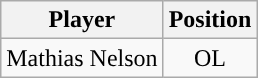<table class="wikitable" style="text-align: center">
<tr align=center>
<th>Player</th>
<th>Position</th>
</tr>
<tr>
<td>Mathias Nelson</td>
<td>OL</td>
</tr>
</table>
